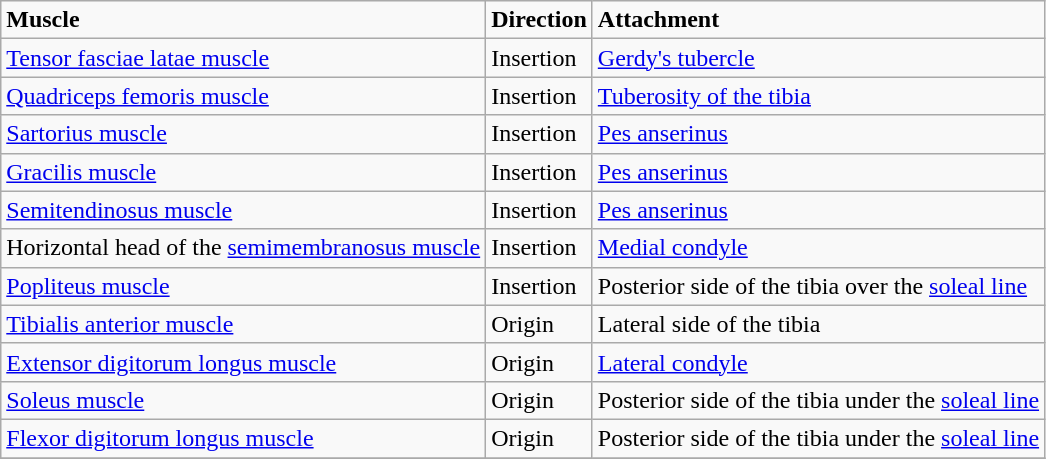<table class="sortable wikitable">
<tr>
<td><strong>Muscle</strong></td>
<td><strong>Direction</strong></td>
<td><strong>Attachment</strong></td>
</tr>
<tr>
<td><a href='#'>Tensor fasciae latae muscle</a></td>
<td>Insertion</td>
<td><a href='#'>Gerdy's tubercle</a></td>
</tr>
<tr>
<td><a href='#'>Quadriceps femoris muscle</a></td>
<td>Insertion</td>
<td><a href='#'>Tuberosity of the tibia</a></td>
</tr>
<tr>
<td><a href='#'>Sartorius muscle</a></td>
<td>Insertion</td>
<td><a href='#'>Pes anserinus</a></td>
</tr>
<tr>
<td><a href='#'>Gracilis muscle</a></td>
<td>Insertion</td>
<td><a href='#'>Pes anserinus</a></td>
</tr>
<tr>
<td><a href='#'>Semitendinosus muscle</a></td>
<td>Insertion</td>
<td><a href='#'>Pes anserinus</a></td>
</tr>
<tr>
<td>Horizontal head of the <a href='#'>semimembranosus muscle</a></td>
<td>Insertion</td>
<td><a href='#'>Medial condyle</a></td>
</tr>
<tr>
<td><a href='#'>Popliteus muscle</a></td>
<td>Insertion</td>
<td>Posterior side of the tibia over the <a href='#'>soleal line</a></td>
</tr>
<tr>
<td><a href='#'>Tibialis anterior muscle</a></td>
<td>Origin</td>
<td>Lateral side of the tibia</td>
</tr>
<tr>
<td><a href='#'>Extensor digitorum longus muscle</a></td>
<td>Origin</td>
<td><a href='#'>Lateral condyle</a></td>
</tr>
<tr>
<td><a href='#'>Soleus muscle</a></td>
<td>Origin</td>
<td>Posterior side of the tibia under the <a href='#'>soleal line</a></td>
</tr>
<tr>
<td><a href='#'>Flexor digitorum longus muscle</a></td>
<td>Origin</td>
<td>Posterior side of the tibia under the <a href='#'>soleal line</a></td>
</tr>
<tr>
</tr>
</table>
